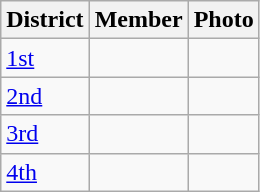<table class="wikitable sortable">
<tr>
<th>District</th>
<th>Member</th>
<th>Photo</th>
</tr>
<tr>
<td><a href='#'>1st</a></td>
<td></td>
<td></td>
</tr>
<tr>
<td><a href='#'>2nd</a></td>
<td></td>
<td></td>
</tr>
<tr>
<td><a href='#'>3rd</a></td>
<td></td>
<td></td>
</tr>
<tr>
<td><a href='#'>4th</a></td>
<td></td>
<td></td>
</tr>
</table>
